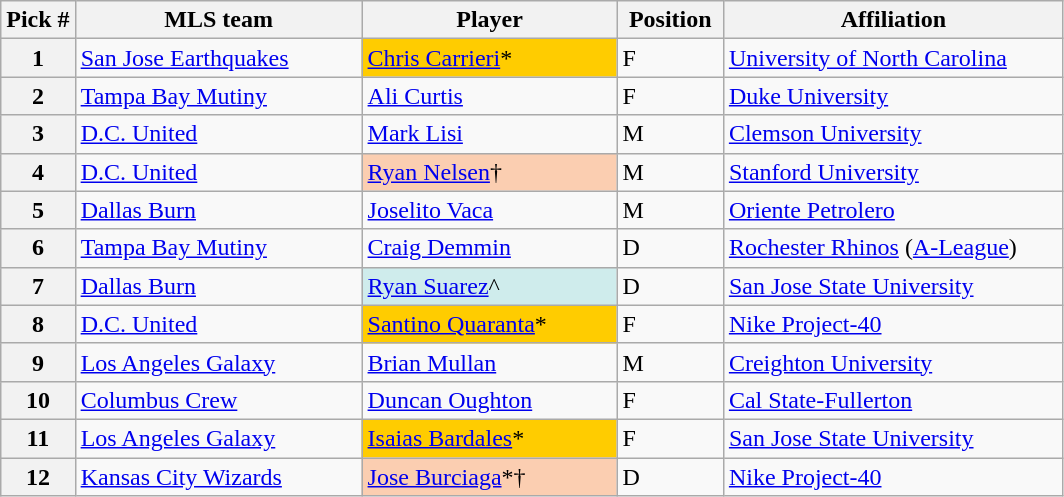<table class="wikitable sortable">
<tr>
<th width=7%>Pick #</th>
<th width=27%>MLS team</th>
<th width=24%>Player</th>
<th width=10%>Position</th>
<th width=33%>Affiliation</th>
</tr>
<tr>
<th>1</th>
<td><a href='#'>San Jose Earthquakes</a></td>
<td style="background:#FFCC00"><a href='#'>Chris Carrieri</a>*</td>
<td>F</td>
<td><a href='#'>University of North Carolina</a></td>
</tr>
<tr>
<th>2</th>
<td><a href='#'>Tampa Bay Mutiny</a></td>
<td><a href='#'>Ali Curtis</a></td>
<td>F</td>
<td><a href='#'>Duke University</a></td>
</tr>
<tr>
<th>3</th>
<td><a href='#'>D.C. United</a></td>
<td><a href='#'>Mark Lisi</a></td>
<td>M</td>
<td><a href='#'>Clemson University</a></td>
</tr>
<tr>
<th>4</th>
<td><a href='#'>D.C. United</a></td>
<td bgcolor="#FBCEB1"><a href='#'>Ryan Nelsen</a>†</td>
<td>M</td>
<td><a href='#'>Stanford University</a></td>
</tr>
<tr>
<th>5</th>
<td><a href='#'>Dallas Burn</a></td>
<td><a href='#'>Joselito Vaca</a></td>
<td>M</td>
<td><a href='#'>Oriente Petrolero</a></td>
</tr>
<tr>
<th>6</th>
<td><a href='#'>Tampa Bay Mutiny</a></td>
<td><a href='#'>Craig Demmin</a></td>
<td>D</td>
<td><a href='#'>Rochester Rhinos</a> (<a href='#'>A-League</a>)</td>
</tr>
<tr>
<th>7</th>
<td><a href='#'>Dallas Burn</a></td>
<td style="background:#CFECEC"><a href='#'>Ryan Suarez</a>^</td>
<td>D</td>
<td><a href='#'>San Jose State University</a></td>
</tr>
<tr>
<th>8</th>
<td><a href='#'>D.C. United</a></td>
<td style="background:#FFCC00"><a href='#'>Santino Quaranta</a>*</td>
<td>F</td>
<td><a href='#'>Nike Project-40</a></td>
</tr>
<tr>
<th>9</th>
<td><a href='#'>Los Angeles Galaxy</a></td>
<td><a href='#'>Brian Mullan</a></td>
<td>M</td>
<td><a href='#'>Creighton University</a></td>
</tr>
<tr>
<th>10</th>
<td><a href='#'>Columbus Crew</a></td>
<td><a href='#'>Duncan Oughton</a></td>
<td>F</td>
<td><a href='#'>Cal State-Fullerton</a></td>
</tr>
<tr>
<th>11</th>
<td><a href='#'>Los Angeles Galaxy</a> </td>
<td style="background:#FFCC00"><a href='#'>Isaias Bardales</a>*</td>
<td>F</td>
<td><a href='#'>San Jose State University</a></td>
</tr>
<tr>
<th>12</th>
<td><a href='#'>Kansas City Wizards</a></td>
<td bgcolor="#FBCEB1"><a href='#'>Jose Burciaga</a>*†</td>
<td>D</td>
<td><a href='#'>Nike Project-40</a></td>
</tr>
</table>
